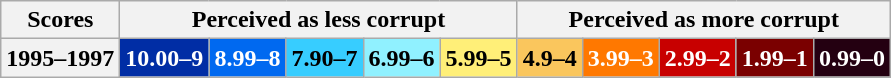<table class="wikitable">
<tr>
<th>Scores</th>
<th colspan="5">Perceived as less corrupt</th>
<th colspan="5">Perceived as more corrupt</th>
</tr>
<tr>
<th>1995–1997</th>
<td style="background: #002da5; color:white"><strong>10.00–9</strong></td>
<td style="background: #0069f0; color:white"><strong>8.99–8</strong></td>
<td style="background: #37cdff"><strong>7.90–7</strong></td>
<td style="background: #90f1ff"><strong>6.99–6</strong></td>
<td style="background: #ffef78"><strong>5.99–5</strong></td>
<td style="background: #fac65d"><strong>4.9–4</strong></td>
<td style="background: #ff7800; color:white"><strong>3.99–3</strong></td>
<td style="background: #c80000; color:white"><strong>2.99–2</strong></td>
<td style="background: #7a0000; color:white"><strong>1.99–1</strong></td>
<td style="background: #240011; color:white"><strong>0.99–0</strong></td>
</tr>
</table>
